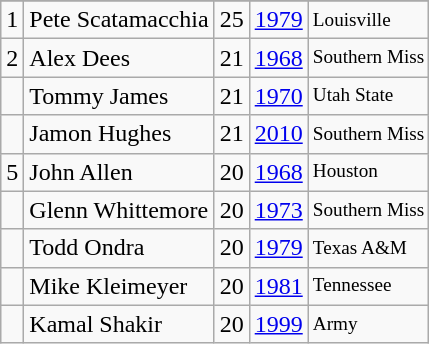<table class="wikitable">
<tr>
</tr>
<tr>
<td>1</td>
<td>Pete Scatamacchia</td>
<td>25</td>
<td><a href='#'>1979</a></td>
<td style="font-size:80%;">Louisville</td>
</tr>
<tr>
<td>2</td>
<td>Alex Dees</td>
<td>21</td>
<td><a href='#'>1968</a></td>
<td style="font-size:80%;">Southern Miss</td>
</tr>
<tr>
<td></td>
<td>Tommy James</td>
<td>21</td>
<td><a href='#'>1970</a></td>
<td style="font-size:80%;">Utah State</td>
</tr>
<tr>
<td></td>
<td>Jamon Hughes</td>
<td>21</td>
<td><a href='#'>2010</a></td>
<td style="font-size:80%;">Southern Miss</td>
</tr>
<tr>
<td>5</td>
<td>John Allen</td>
<td>20</td>
<td><a href='#'>1968</a></td>
<td style="font-size:80%;">Houston</td>
</tr>
<tr>
<td></td>
<td>Glenn Whittemore</td>
<td>20</td>
<td><a href='#'>1973</a></td>
<td style="font-size:80%;">Southern Miss</td>
</tr>
<tr>
<td></td>
<td>Todd Ondra</td>
<td>20</td>
<td><a href='#'>1979</a></td>
<td style="font-size:80%;">Texas A&M</td>
</tr>
<tr>
<td></td>
<td>Mike Kleimeyer</td>
<td>20</td>
<td><a href='#'>1981</a></td>
<td style="font-size:80%;">Tennessee</td>
</tr>
<tr>
<td></td>
<td>Kamal Shakir</td>
<td>20</td>
<td><a href='#'>1999</a></td>
<td style="font-size:80%;">Army</td>
</tr>
</table>
